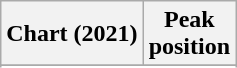<table class="wikitable sortable plainrowheaders" style="text-align:center">
<tr>
<th scope="col">Chart (2021)</th>
<th scope="col">Peak<br>position</th>
</tr>
<tr>
</tr>
<tr>
</tr>
</table>
